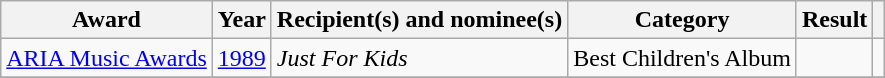<table class="wikitable">
<tr>
<th scope="col">Award</th>
<th scope="col">Year</th>
<th scope="col">Recipient(s) and nominee(s)</th>
<th scope="col">Category</th>
<th scope="col">Result</th>
<th scope="col" class="unsortable"></th>
</tr>
<tr>
<td><a href='#'>ARIA Music Awards</a></td>
<td><a href='#'>1989</a></td>
<td><em>Just For Kids</em></td>
<td>Best Children's Album</td>
<td></td>
<td></td>
</tr>
<tr>
</tr>
</table>
